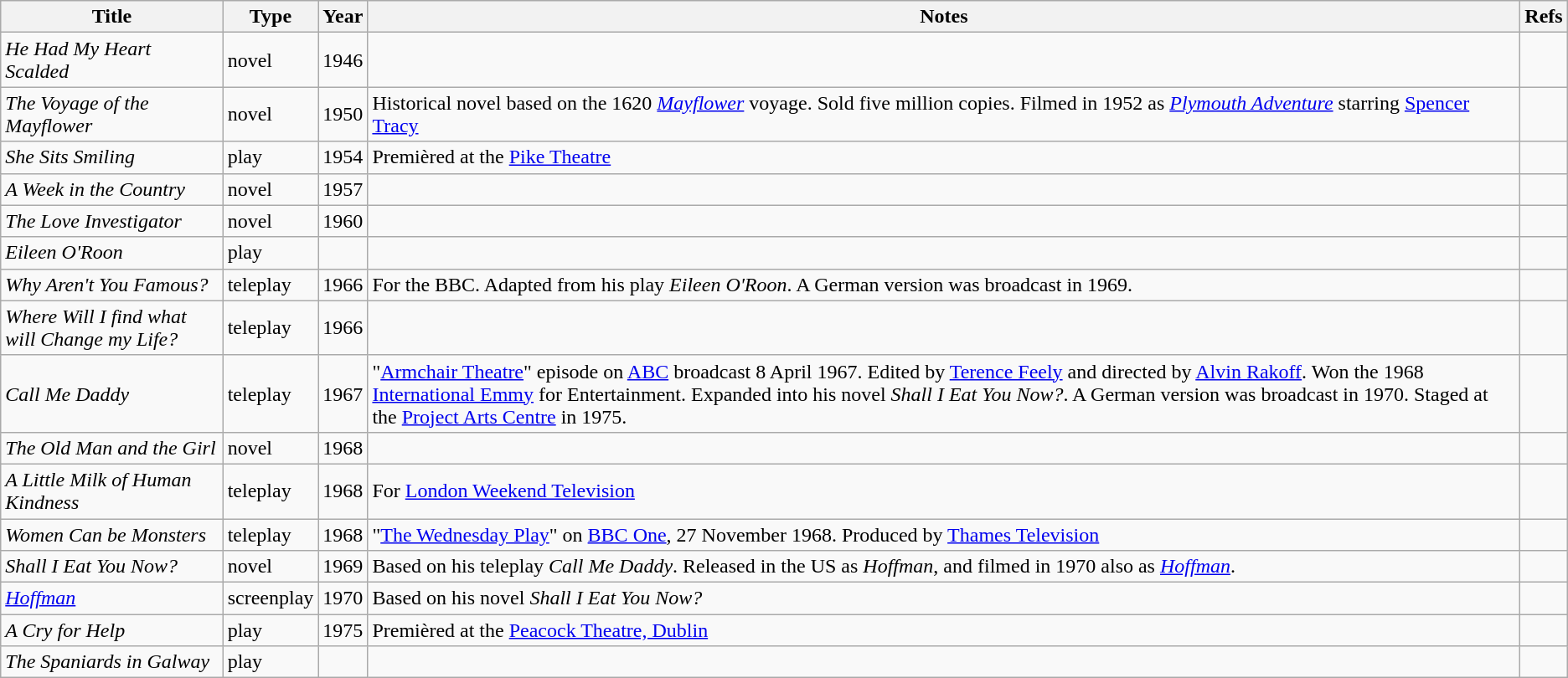<table class="wikitable">
<tr>
<th>Title</th>
<th>Type</th>
<th>Year</th>
<th>Notes</th>
<th>Refs</th>
</tr>
<tr>
<td><em>He Had My Heart Scalded</em></td>
<td>novel</td>
<td>1946</td>
<td></td>
<td></td>
</tr>
<tr>
<td><em>The Voyage of the Mayflower</em></td>
<td>novel</td>
<td>1950</td>
<td>Historical novel based on the 1620 <em><a href='#'>Mayflower</a></em> voyage. Sold five million copies. Filmed in 1952 as <em><a href='#'>Plymouth Adventure</a></em> starring <a href='#'>Spencer Tracy</a></td>
<td></td>
</tr>
<tr>
<td><em>She Sits Smiling</em></td>
<td>play</td>
<td>1954</td>
<td>Premièred at the <a href='#'>Pike Theatre</a></td>
<td></td>
</tr>
<tr>
<td><em>A Week in the Country</em></td>
<td>novel</td>
<td>1957</td>
<td></td>
<td></td>
</tr>
<tr>
<td><em>The Love Investigator</em></td>
<td>novel</td>
<td>1960</td>
<td></td>
<td></td>
</tr>
<tr>
<td><em>Eileen O'Roon</em></td>
<td>play</td>
<td></td>
<td></td>
<td></td>
</tr>
<tr>
<td><em>Why Aren't You Famous?</em></td>
<td>teleplay</td>
<td>1966</td>
<td>For the BBC. Adapted from his play <em>Eileen O'Roon</em>. A German version was broadcast in 1969.</td>
<td></td>
</tr>
<tr>
<td><em>Where Will I find what will Change my Life?</em></td>
<td>teleplay</td>
<td>1966</td>
<td></td>
<td></td>
</tr>
<tr>
<td><em>Call Me Daddy</em></td>
<td>teleplay</td>
<td>1967</td>
<td>"<a href='#'>Armchair Theatre</a>" episode on <a href='#'>ABC</a> broadcast 8 April 1967. Edited by <a href='#'>Terence Feely</a> and directed by <a href='#'>Alvin Rakoff</a>. Won the 1968 <a href='#'>International Emmy</a> for Entertainment. Expanded into his novel <em>Shall I Eat You Now?</em>. A German version was broadcast in 1970. Staged at the <a href='#'>Project Arts Centre</a> in 1975.</td>
<td></td>
</tr>
<tr>
<td><em>The Old Man and the Girl</em></td>
<td>novel</td>
<td>1968</td>
<td></td>
<td></td>
</tr>
<tr>
<td><em>A Little Milk of Human Kindness</em></td>
<td>teleplay</td>
<td>1968</td>
<td>For <a href='#'>London Weekend Television</a></td>
<td></td>
</tr>
<tr>
<td><em>Women Can be Monsters</em></td>
<td>teleplay</td>
<td>1968</td>
<td>"<a href='#'>The Wednesday Play</a>" on <a href='#'>BBC One</a>, 27 November 1968. Produced by <a href='#'>Thames Television</a></td>
<td></td>
</tr>
<tr>
<td><em>Shall I Eat You Now?</em></td>
<td>novel</td>
<td>1969</td>
<td>Based on his teleplay <em>Call Me Daddy</em>. Released in the US as <em>Hoffman</em>, and filmed in 1970 also as <em><a href='#'>Hoffman</a></em>.</td>
<td></td>
</tr>
<tr>
<td><em><a href='#'>Hoffman</a></em></td>
<td>screenplay</td>
<td>1970</td>
<td>Based on his novel <em>Shall I Eat You Now?</em></td>
<td></td>
</tr>
<tr>
<td><em>A Cry for Help</em></td>
<td>play</td>
<td>1975</td>
<td>Premièred at the <a href='#'>Peacock Theatre, Dublin</a></td>
<td></td>
</tr>
<tr>
<td><em>The Spaniards in Galway</em></td>
<td>play</td>
<td></td>
<td></td>
<td></td>
</tr>
</table>
